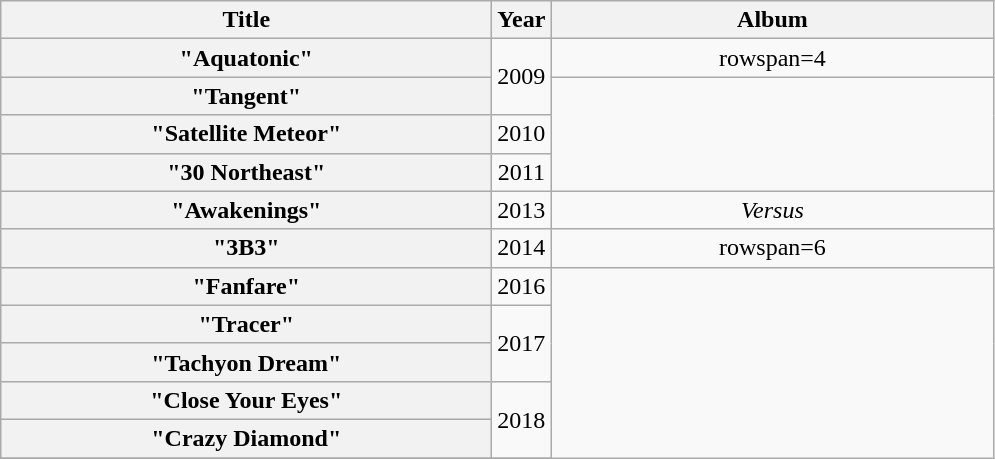<table class="wikitable plainrowheaders" style="text-align:center;" border="1">
<tr>
<th scope="col" rowspan="1" style="width:20em;">Title</th>
<th scope="col" rowspan="1" style="width:1em;">Year</th>
<th scope="col" rowspan="1" style="width:18em;">Album</th>
</tr>
<tr>
<th scope="row">"Aquatonic"</th>
<td rowspan="2">2009</td>
<td>rowspan=4 </td>
</tr>
<tr>
<th scope="row">"Tangent"</th>
</tr>
<tr>
<th scope="row">"Satellite Meteor"</th>
<td>2010</td>
</tr>
<tr>
<th scope="row">"30 Northeast"</th>
<td>2011</td>
</tr>
<tr>
<th scope="row">"Awakenings"<br></th>
<td>2013</td>
<td><em>Versus</em></td>
</tr>
<tr>
<th scope="row">"3B3"<br></th>
<td rowspan="1">2014</td>
<td>rowspan=6 </td>
</tr>
<tr>
<th scope="row">"Fanfare"<br></th>
<td rowspan="1">2016</td>
</tr>
<tr>
<th scope="row">"Tracer"<br></th>
<td rowspan="2">2017</td>
</tr>
<tr>
<th scope="row">"Tachyon Dream"<br></th>
</tr>
<tr>
<th scope="row">"Close Your Eyes"<br></th>
<td rowspan="2">2018</td>
</tr>
<tr>
<th scope="row">"Crazy Diamond"<br></th>
</tr>
<tr>
</tr>
</table>
